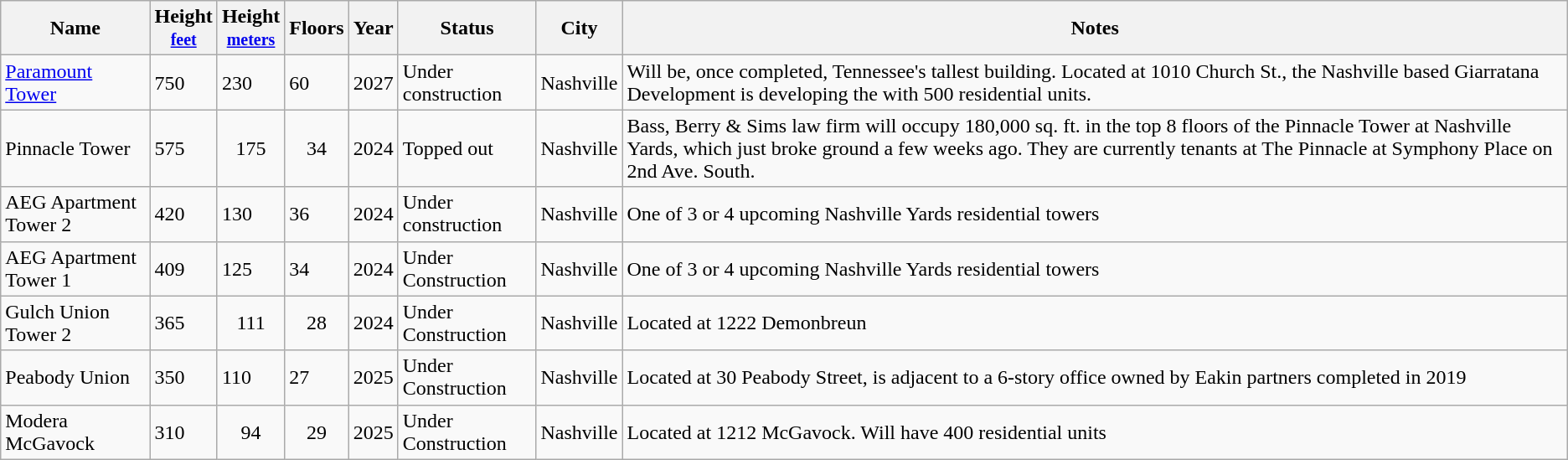<table class="wikitable sortable">
<tr>
<th>Name</th>
<th>Height<br><small><a href='#'>feet</a></small></th>
<th>Height<br><small><a href='#'>meters</a></small></th>
<th>Floors</th>
<th>Year</th>
<th>Status</th>
<th>City</th>
<th class="unsortable">Notes</th>
</tr>
<tr>
<td><a href='#'>Paramount Tower</a></td>
<td>750</td>
<td>230</td>
<td>60</td>
<td>2027</td>
<td>Under construction</td>
<td>Nashville</td>
<td>Will be, once completed, Tennessee's tallest building. Located at 1010 Church St., the Nashville based Giarratana Development is developing the with 500 residential units.</td>
</tr>
<tr>
<td>Pinnacle Tower</td>
<td>575</td>
<td data-sort-value="7002175260000000000" style="text-align:center;">175</td>
<td align="center">34</td>
<td align="center">2024</td>
<td>Topped out</td>
<td>Nashville</td>
<td>Bass, Berry & Sims law firm will occupy 180,000 sq. ft. in the top 8 floors of the Pinnacle Tower at Nashville Yards, which just broke ground a few weeks ago.  They are currently tenants at The Pinnacle at Symphony Place on 2nd Ave. South.</td>
</tr>
<tr>
<td>AEG Apartment Tower 2</td>
<td>420</td>
<td>130</td>
<td>36</td>
<td>2024</td>
<td>Under construction</td>
<td>Nashville</td>
<td>One of 3 or 4 upcoming Nashville Yards residential towers</td>
</tr>
<tr>
<td>AEG Apartment Tower 1</td>
<td>409</td>
<td>125</td>
<td>34</td>
<td>2024</td>
<td>Under Construction</td>
<td>Nashville</td>
<td>One of 3 or 4 upcoming Nashville Yards residential towers</td>
</tr>
<tr>
<td>Gulch Union Tower 2</td>
<td>365</td>
<td data-sort-value="7002111252000000000" style="text-align:center;">111</td>
<td align="center">28</td>
<td align="center">2024</td>
<td>Under Construction</td>
<td>Nashville</td>
<td>Located at 1222 Demonbreun</td>
</tr>
<tr>
<td>Peabody Union</td>
<td>350</td>
<td>110</td>
<td>27</td>
<td>2025</td>
<td>Under Construction</td>
<td>Nashville</td>
<td>Located at 30 Peabody Street, is adjacent to a 6-story office owned by Eakin partners completed in 2019</td>
</tr>
<tr>
<td>Modera McGavock</td>
<td>310</td>
<td data-sort-value="7001853440000000000" style="text-align:center;">94</td>
<td align="center">29</td>
<td align="center">2025</td>
<td>Under Construction</td>
<td>Nashville</td>
<td>Located at 1212 McGavock. Will have 400 residential units</td>
</tr>
</table>
